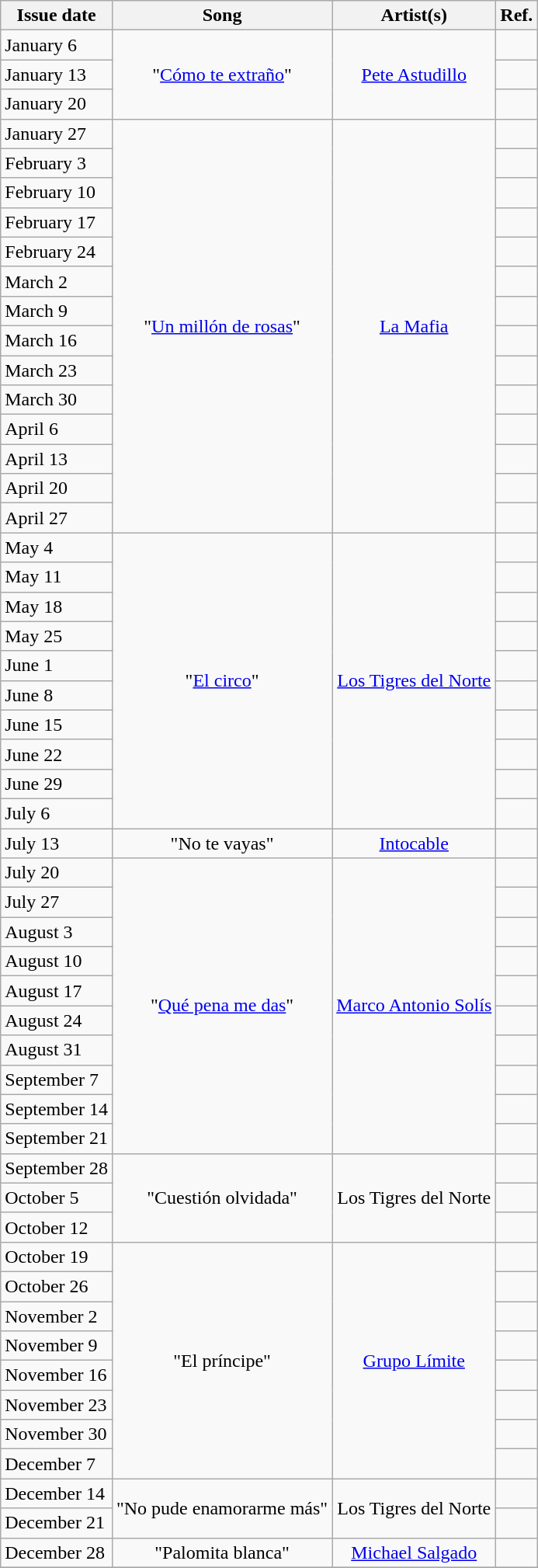<table class="wikitable">
<tr>
<th>Issue date</th>
<th>Song</th>
<th>Artist(s)</th>
<th>Ref.</th>
</tr>
<tr>
<td>January 6</td>
<td style="text-align: center;" rowspan="3">"<a href='#'>Cómo te extraño</a>"</td>
<td style="text-align: center;" rowspan="3"><a href='#'>Pete Astudillo</a></td>
<td style="text-align: center;"></td>
</tr>
<tr>
<td>January 13</td>
<td style="text-align: center;"></td>
</tr>
<tr>
<td>January 20</td>
<td style="text-align: center;"></td>
</tr>
<tr>
<td>January 27</td>
<td style="text-align: center;" rowspan="14">"<a href='#'>Un millón de rosas</a>"</td>
<td style="text-align: center;" rowspan="14"><a href='#'>La Mafia</a></td>
<td style="text-align: center;"></td>
</tr>
<tr>
<td>February 3</td>
<td style="text-align: center;"></td>
</tr>
<tr>
<td>February 10</td>
<td style="text-align: center;"></td>
</tr>
<tr>
<td>February 17</td>
<td style="text-align: center;"></td>
</tr>
<tr>
<td>February 24</td>
<td style="text-align: center;"></td>
</tr>
<tr>
<td>March 2</td>
<td style="text-align: center;"></td>
</tr>
<tr>
<td>March 9</td>
<td style="text-align: center;"></td>
</tr>
<tr>
<td>March 16</td>
<td style="text-align: center;"></td>
</tr>
<tr>
<td>March 23</td>
<td style="text-align: center;"></td>
</tr>
<tr>
<td>March 30</td>
<td style="text-align: center;"></td>
</tr>
<tr>
<td>April 6</td>
<td style="text-align: center;"></td>
</tr>
<tr>
<td>April 13</td>
<td style="text-align: center;"></td>
</tr>
<tr>
<td>April 20</td>
<td style="text-align: center;"></td>
</tr>
<tr>
<td>April 27</td>
<td style="text-align: center;"></td>
</tr>
<tr>
<td>May 4</td>
<td style="text-align: center;" rowspan="10">"<a href='#'>El circo</a>"</td>
<td style="text-align: center;" rowspan="10"><a href='#'>Los Tigres del Norte</a></td>
<td style="text-align: center;"></td>
</tr>
<tr>
<td>May 11</td>
<td style="text-align: center;"></td>
</tr>
<tr>
<td>May 18</td>
<td style="text-align: center;"></td>
</tr>
<tr>
<td>May 25</td>
<td style="text-align: center;"></td>
</tr>
<tr>
<td>June 1</td>
<td style="text-align: center;"></td>
</tr>
<tr>
<td>June 8</td>
<td style="text-align: center;"></td>
</tr>
<tr>
<td>June 15</td>
<td style="text-align: center;"></td>
</tr>
<tr>
<td>June 22</td>
<td style="text-align: center;"></td>
</tr>
<tr>
<td>June 29</td>
<td style="text-align: center;"></td>
</tr>
<tr>
<td>July 6</td>
<td style="text-align: center;"></td>
</tr>
<tr>
<td>July 13</td>
<td style="text-align: center;" rowspan="1">"No te vayas"</td>
<td style="text-align: center;" rowspan="1"><a href='#'>Intocable</a></td>
<td style="text-align: center;"></td>
</tr>
<tr>
<td>July 20</td>
<td style="text-align: center;" rowspan="10">"<a href='#'>Qué pena me das</a>"</td>
<td style="text-align: center;" rowspan="10"><a href='#'>Marco Antonio Solís</a></td>
<td style="text-align: center;"></td>
</tr>
<tr>
<td>July 27</td>
<td style="text-align: center;"></td>
</tr>
<tr>
<td>August 3</td>
<td style="text-align: center;"></td>
</tr>
<tr>
<td>August 10</td>
<td style="text-align: center;"></td>
</tr>
<tr>
<td>August 17</td>
<td style="text-align: center;"></td>
</tr>
<tr>
<td>August 24</td>
<td style="text-align: center;"></td>
</tr>
<tr>
<td>August 31</td>
<td style="text-align: center;"></td>
</tr>
<tr>
<td>September 7</td>
<td style="text-align: center;"></td>
</tr>
<tr>
<td>September 14</td>
<td style="text-align: center;"></td>
</tr>
<tr>
<td>September 21</td>
<td style="text-align: center;"></td>
</tr>
<tr>
<td>September 28</td>
<td style="text-align: center;" rowspan="3">"Cuestión olvidada"</td>
<td style="text-align: center;" rowspan="3">Los Tigres del Norte</td>
<td style="text-align: center;"></td>
</tr>
<tr>
<td>October 5</td>
<td style="text-align: center;"></td>
</tr>
<tr>
<td>October 12</td>
<td style="text-align: center;"></td>
</tr>
<tr>
<td>October 19</td>
<td style="text-align: center;" rowspan="8">"El príncipe"</td>
<td style="text-align: center;" rowspan="8"><a href='#'>Grupo Límite</a></td>
<td style="text-align: center;"></td>
</tr>
<tr>
<td>October 26</td>
<td style="text-align: center;"></td>
</tr>
<tr>
<td>November 2</td>
<td style="text-align: center;"></td>
</tr>
<tr>
<td>November 9</td>
<td style="text-align: center;"></td>
</tr>
<tr>
<td>November 16</td>
<td style="text-align: center;"></td>
</tr>
<tr>
<td>November 23</td>
<td style="text-align: center;"></td>
</tr>
<tr>
<td>November 30</td>
<td style="text-align: center;"></td>
</tr>
<tr>
<td>December 7</td>
<td style="text-align: center;"></td>
</tr>
<tr>
<td>December 14</td>
<td style="text-align: center;" rowspan="2">"No pude enamorarme más"</td>
<td style="text-align: center;" rowspan="2">Los Tigres del Norte</td>
<td style="text-align: center;"></td>
</tr>
<tr>
<td>December 21</td>
<td style="text-align: center;"></td>
</tr>
<tr>
<td>December 28</td>
<td style="text-align: center;">"Palomita blanca"</td>
<td style="text-align: center;"><a href='#'>Michael Salgado</a></td>
<td style="text-align: center;"></td>
</tr>
<tr>
</tr>
</table>
